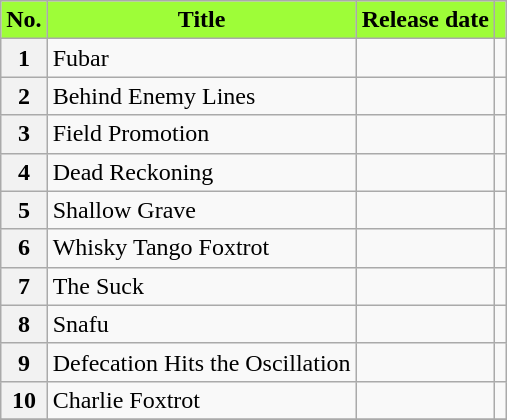<table class="wikitable plainrowheaders">
<tr>
<th style="background:#9EFD38">No.</th>
<th style="background:#9EFD38">Title</th>
<th style="background:#9EFD38">Release date</th>
<th style="background:#9EFD38"></th>
</tr>
<tr>
<th style="text-align:center;" scope="row">1</th>
<td>Fubar</td>
<td></td>
<td style="text-align:center;"></td>
</tr>
<tr>
<th style="text-align:center;" scope="row">2</th>
<td>Behind Enemy Lines</td>
<td></td>
<td style="text-align:center;"></td>
</tr>
<tr>
<th style="text-align:center;" scope="row">3</th>
<td>Field Promotion</td>
<td></td>
<td style="text-align:center;"></td>
</tr>
<tr>
<th style="text-align:center;" scope="row">4</th>
<td>Dead Reckoning</td>
<td></td>
<td style="text-align:center;"></td>
</tr>
<tr>
<th style="text-align:center;" scope="row">5</th>
<td>Shallow Grave</td>
<td></td>
<td style="text-align:center;"></td>
</tr>
<tr>
<th style="text-align:center;" scope="row">6</th>
<td>Whisky Tango Foxtrot</td>
<td></td>
<td style="text-align:center;"></td>
</tr>
<tr>
<th style="text-align:center;" scope="row">7</th>
<td>The Suck</td>
<td></td>
<td style="text-align:center;"></td>
</tr>
<tr>
<th style="text-align:center;" scope="row">8</th>
<td>Snafu</td>
<td></td>
<td style="text-align:center;"></td>
</tr>
<tr>
<th style="text-align:center;" scope="row">9</th>
<td>Defecation Hits the Oscillation</td>
<td></td>
<td style="text-align:center;"></td>
</tr>
<tr>
<th style="text-align:center;" scope="row">10</th>
<td>Charlie Foxtrot</td>
<td></td>
<td style="text-align:center;"></td>
</tr>
<tr>
</tr>
</table>
